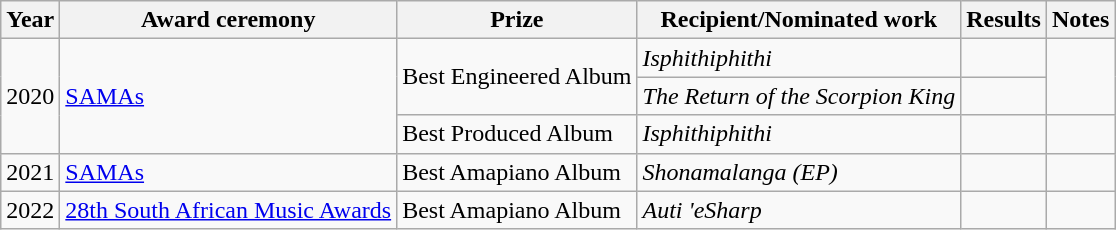<table class="wikitable">
<tr>
<th>Year</th>
<th>Award ceremony</th>
<th>Prize</th>
<th>Recipient/Nominated work</th>
<th>Results</th>
<th>Notes</th>
</tr>
<tr>
<td rowspan="3">2020</td>
<td rowspan="3"><a href='#'>SAMAs</a></td>
<td rowspan="2">Best Engineered Album</td>
<td><em>Isphithiphithi</em></td>
<td></td>
<td rowspan="2"></td>
</tr>
<tr>
<td><em>The Return of the Scorpion King</em></td>
<td></td>
</tr>
<tr>
<td>Best Produced Album</td>
<td><em>Isphithiphithi</em></td>
<td></td>
<td></td>
</tr>
<tr>
<td>2021</td>
<td><a href='#'>SAMAs</a></td>
<td>Best Amapiano Album</td>
<td><em>Shonamalanga (EP)</em></td>
<td></td>
<td></td>
</tr>
<tr>
<td>2022</td>
<td><a href='#'>28th South African Music Awards</a></td>
<td>Best Amapiano Album</td>
<td><em>Auti 'eSharp</em></td>
<td></td>
<td></td>
</tr>
</table>
